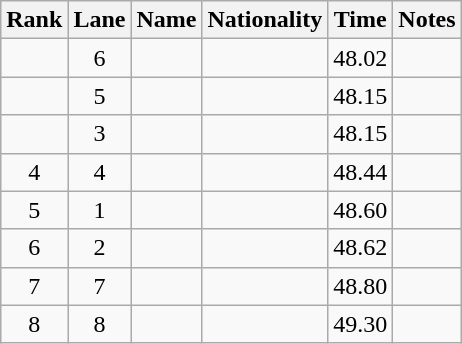<table class="wikitable sortable" style="text-align:center">
<tr>
<th>Rank</th>
<th>Lane</th>
<th>Name</th>
<th>Nationality</th>
<th>Time</th>
<th>Notes</th>
</tr>
<tr>
<td></td>
<td>6</td>
<td align="left"></td>
<td align="left"></td>
<td>48.02</td>
<td></td>
</tr>
<tr>
<td></td>
<td>5</td>
<td align="left"></td>
<td align="left"></td>
<td>48.15</td>
<td></td>
</tr>
<tr>
<td></td>
<td>3</td>
<td align="left"></td>
<td align="left"></td>
<td>48.15</td>
<td></td>
</tr>
<tr>
<td>4</td>
<td>4</td>
<td align="left"></td>
<td align="left"></td>
<td>48.44</td>
<td></td>
</tr>
<tr>
<td>5</td>
<td>1</td>
<td align="left"></td>
<td align="left"></td>
<td>48.60</td>
<td></td>
</tr>
<tr>
<td>6</td>
<td>2</td>
<td align="left"></td>
<td align="left"></td>
<td>48.62</td>
<td></td>
</tr>
<tr>
<td>7</td>
<td>7</td>
<td align="left"></td>
<td align="left"></td>
<td>48.80</td>
<td></td>
</tr>
<tr>
<td>8</td>
<td>8</td>
<td align="left"></td>
<td align="left"></td>
<td>49.30</td>
<td></td>
</tr>
</table>
